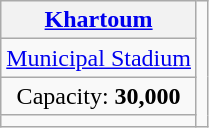<table class="wikitable" style="text-align:center">
<tr>
<th><a href='#'>Khartoum</a></th>
<td rowspan="4"></td>
</tr>
<tr>
<td><a href='#'>Municipal Stadium</a></td>
</tr>
<tr>
<td>Capacity: <strong>30,000</strong></td>
</tr>
<tr>
<td></td>
</tr>
</table>
